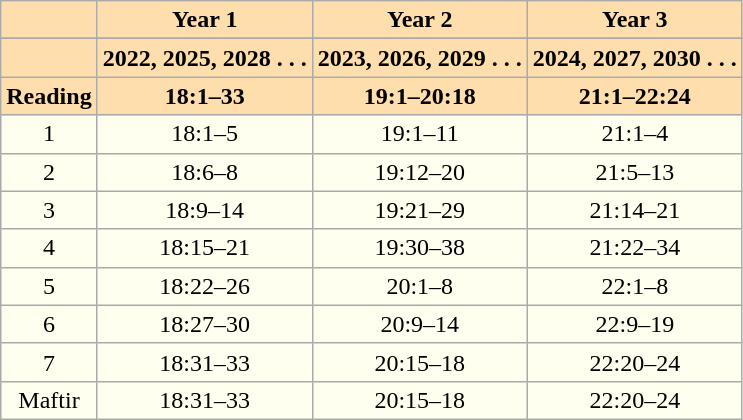<table class="wikitable" style="background:Ivory; text-align:center">
<tr>
<th style="background:Navajowhite;"></th>
<th style="background:Navajowhite;">Year 1</th>
<th style="background:Navajowhite;">Year 2</th>
<th style="background:Navajowhite;">Year 3</th>
</tr>
<tr>
</tr>
<tr>
<th style="background:Navajowhite;"></th>
<th style="background:Navajowhite;">2022, 2025, 2028 . . .</th>
<th style="background:Navajowhite;">2023, 2026, 2029 . . .</th>
<th style="background:Navajowhite;">2024, 2027, 2030 . . .</th>
</tr>
<tr>
<th style="background:Navajowhite;">Reading</th>
<th style="background:Navajowhite;">18:1–33</th>
<th style="background:Navajowhite;">19:1–20:18</th>
<th style="background:Navajowhite;">21:1–22:24</th>
</tr>
<tr>
<td>1</td>
<td>18:1–5</td>
<td>19:1–11</td>
<td>21:1–4</td>
</tr>
<tr>
<td>2</td>
<td>18:6–8</td>
<td>19:12–20</td>
<td>21:5–13</td>
</tr>
<tr>
<td>3</td>
<td>18:9–14</td>
<td>19:21–29</td>
<td>21:14–21</td>
</tr>
<tr>
<td>4</td>
<td>18:15–21</td>
<td>19:30–38</td>
<td>21:22–34</td>
</tr>
<tr>
<td>5</td>
<td>18:22–26</td>
<td>20:1–8</td>
<td>22:1–8</td>
</tr>
<tr>
<td>6</td>
<td>18:27–30</td>
<td>20:9–14</td>
<td>22:9–19</td>
</tr>
<tr>
<td>7</td>
<td>18:31–33</td>
<td>20:15–18</td>
<td>22:20–24</td>
</tr>
<tr>
<td>Maftir</td>
<td>18:31–33</td>
<td>20:15–18</td>
<td>22:20–24</td>
</tr>
</table>
